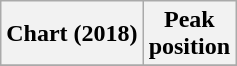<table class="wikitable plainrowheaders" style="text-align:center">
<tr>
<th scope="col">Chart (2018)</th>
<th scope="col">Peak<br>position</th>
</tr>
<tr>
</tr>
</table>
